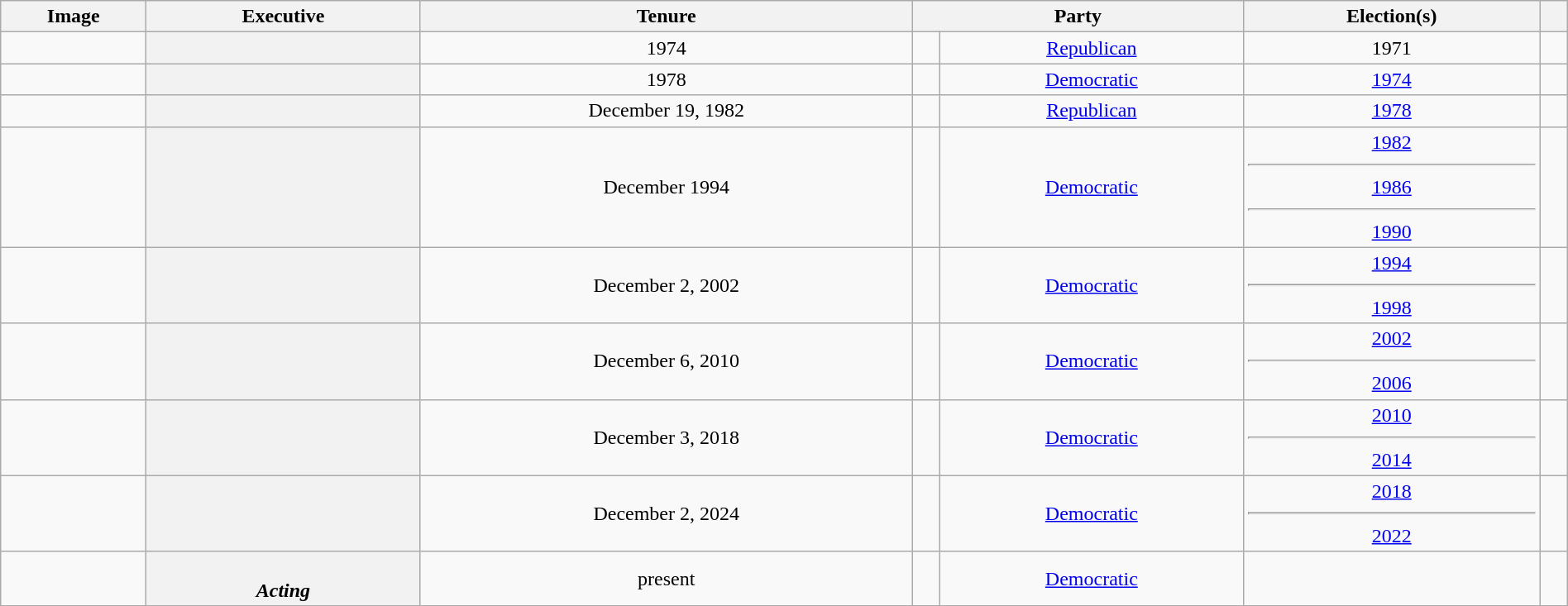<table class="wikitable sortable plainrowheaders" style="width: 100%; text-align: center;">
<tr>
<th scope="col" class="unsortable" style="width: 110px;">Image</th>
<th scope="col">Executive</th>
<th scope="col">Tenure</th>
<th scope="col" colspan="2">Party</th>
<th scope="col" class="unsortable">Election(s)</th>
<th scope="col" class="unsortable"></th>
</tr>
<tr>
<td></td>
<th scope="row" style="text-align: center;"><br></th>
<td> 1974</td>
<td></td>
<td><a href='#'>Republican</a></td>
<td>1971</td>
<td></td>
</tr>
<tr>
<td></td>
<th scope="row" style="text-align: center;"><br></th>
<td> 1978</td>
<td></td>
<td><a href='#'>Democratic</a></td>
<td><a href='#'>1974</a></td>
<td></td>
</tr>
<tr>
<td></td>
<th scope="row" style="text-align: center;"><br></th>
<td> December 19, 1982</td>
<td></td>
<td><a href='#'>Republican</a></td>
<td><a href='#'>1978</a></td>
<td></td>
</tr>
<tr>
<td></td>
<th scope="row" style="text-align: center;"><br></th>
<td> December 1994</td>
<td></td>
<td><a href='#'>Democratic</a></td>
<td><a href='#'>1982</a><hr><a href='#'>1986</a><hr><a href='#'>1990</a></td>
<td></td>
</tr>
<tr>
<td></td>
<th scope="row" style="text-align: center;"><br></th>
<td> December 2, 2002</td>
<td></td>
<td><a href='#'>Democratic</a></td>
<td><a href='#'>1994</a><hr><a href='#'>1998</a></td>
<td></td>
</tr>
<tr>
<td></td>
<th scope="row" style="text-align: center;"><br></th>
<td> December 6, 2010</td>
<td></td>
<td><a href='#'>Democratic</a></td>
<td><a href='#'>2002</a><hr><a href='#'>2006</a></td>
<td></td>
</tr>
<tr>
<td></td>
<th scope="row" style="text-align: center;"><br></th>
<td> December 3, 2018</td>
<td></td>
<td><a href='#'>Democratic</a></td>
<td><a href='#'>2010</a><hr><a href='#'>2014</a></td>
<td></td>
</tr>
<tr>
<td></td>
<th scope="row" style="text-align: center;"><br></th>
<td> December 2, 2024</td>
<td></td>
<td><a href='#'>Democratic</a></td>
<td><a href='#'>2018</a><hr><a href='#'>2022</a></td>
<td></td>
</tr>
<tr>
<td></td>
<th scope="row" style="text-align: center;"><br><em>Acting</em></th>
<td> present</td>
<td></td>
<td><a href='#'>Democratic</a></td>
<td></td>
<td></td>
</tr>
</table>
